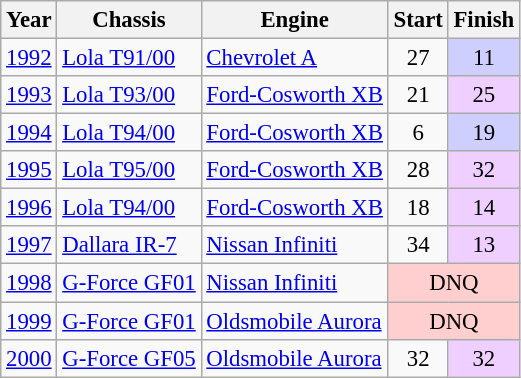<table class="wikitable" style="font-size: 95%;">
<tr>
<th>Year</th>
<th>Chassis</th>
<th>Engine</th>
<th>Start</th>
<th>Finish</th>
</tr>
<tr>
<td><a href='#'>1992</a></td>
<td><a href='#'>Lola T91/00</a></td>
<td><a href='#'>Chevrolet A</a></td>
<td align=center>27</td>
<td align=center style="background:#CFCFFF;">11</td>
</tr>
<tr>
<td><a href='#'>1993</a></td>
<td><a href='#'>Lola T93/00</a></td>
<td><a href='#'>Ford-Cosworth XB</a></td>
<td align=center>21</td>
<td align=center style="background:#EFCFFF;">25</td>
</tr>
<tr>
<td><a href='#'>1994</a></td>
<td><a href='#'>Lola T94/00</a></td>
<td><a href='#'>Ford-Cosworth XB</a></td>
<td align=center>6</td>
<td align=center style="background:#CFCFFF;">19</td>
</tr>
<tr>
<td><a href='#'>1995</a></td>
<td><a href='#'>Lola T95/00</a></td>
<td><a href='#'>Ford-Cosworth XB</a></td>
<td align=center>28</td>
<td align=center style="background:#EFCFFF;">32</td>
</tr>
<tr>
<td><a href='#'>1996</a></td>
<td><a href='#'>Lola T94/00</a></td>
<td><a href='#'>Ford-Cosworth XB</a></td>
<td align=center>18</td>
<td align=center style="background:#EFCFFF;">14</td>
</tr>
<tr>
<td><a href='#'>1997</a></td>
<td><a href='#'>Dallara IR-7</a></td>
<td><a href='#'>Nissan Infiniti</a></td>
<td align=center>34</td>
<td align=center style="background:#EFCFFF;">13</td>
</tr>
<tr>
<td><a href='#'>1998</a></td>
<td><a href='#'>G-Force GF01</a></td>
<td><a href='#'>Nissan Infiniti</a></td>
<td colspan=2 align=center style="background:#FFCFCF;">DNQ</td>
</tr>
<tr>
<td><a href='#'>1999</a></td>
<td><a href='#'>G-Force GF01</a></td>
<td><a href='#'>Oldsmobile Aurora</a></td>
<td colspan=2 align=center style="background:#FFCFCF;">DNQ</td>
</tr>
<tr>
<td><a href='#'>2000</a></td>
<td><a href='#'>G-Force GF05</a></td>
<td><a href='#'>Oldsmobile Aurora</a></td>
<td align=center>32</td>
<td align=center style="background:#EFCFFF;">32</td>
</tr>
</table>
